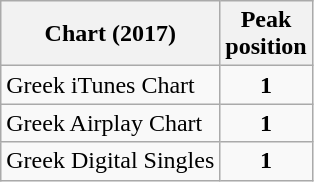<table class="wikitable">
<tr>
<th align="left">Chart (2017)</th>
<th align="left">Peak<br>position</th>
</tr>
<tr>
<td align="left">Greek iTunes  Chart</td>
<td align="center"><strong>1</strong></td>
</tr>
<tr>
<td align="left">Greek Airplay  Chart</td>
<td align="center"><strong>1</strong></td>
</tr>
<tr>
<td align="left">Greek Digital  Singles</td>
<td align="center"><strong>1</strong></td>
</tr>
</table>
